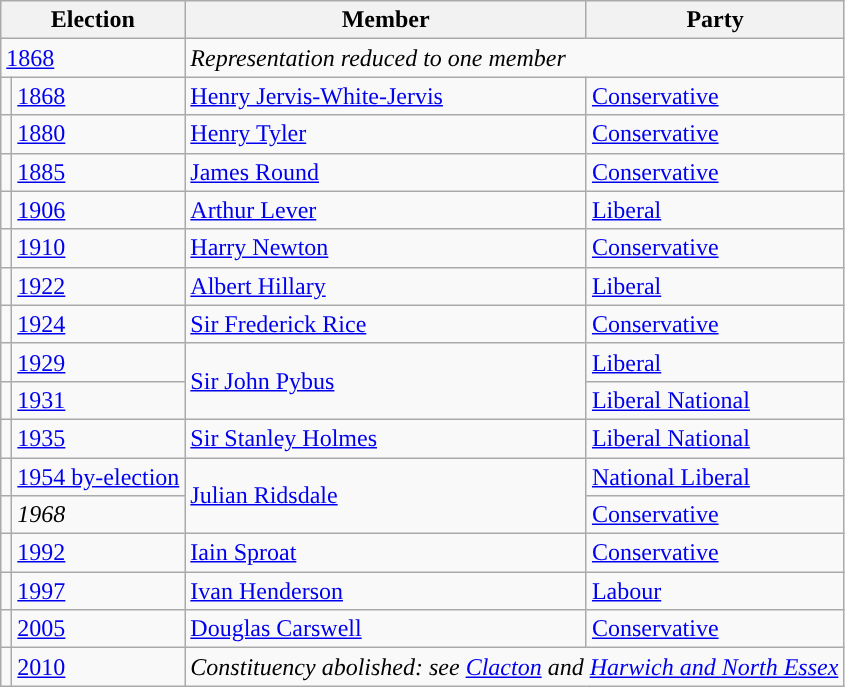<table class="wikitable">
<tr>
<th colspan="2">Election</th>
<th>Member</th>
<th>Party</th>
</tr>
<tr>
<td colspan="2"><a href='#'>1868</a> </td>
<td colspan="2"><em>Representation reduced to one member</em></td>
</tr>
<tr>
<td style="color:inherit;background-color: "></td>
<td><a href='#'>1868</a></td>
<td><a href='#'>Henry Jervis-White-Jervis</a></td>
<td><a href='#'>Conservative</a></td>
</tr>
<tr>
<td style="color:inherit;background-color: "></td>
<td><a href='#'>1880</a></td>
<td><a href='#'>Henry Tyler</a></td>
<td><a href='#'>Conservative</a></td>
</tr>
<tr>
<td style="color:inherit;background-color: "></td>
<td><a href='#'>1885</a></td>
<td><a href='#'>James Round</a></td>
<td><a href='#'>Conservative</a></td>
</tr>
<tr>
<td style="color:inherit;background-color: "></td>
<td><a href='#'>1906</a></td>
<td><a href='#'>Arthur Lever</a></td>
<td><a href='#'>Liberal</a></td>
</tr>
<tr>
<td style="color:inherit;background-color: "></td>
<td><a href='#'>1910</a></td>
<td><a href='#'>Harry Newton</a></td>
<td><a href='#'>Conservative</a></td>
</tr>
<tr>
<td style="color:inherit;background-color: "></td>
<td><a href='#'>1922</a></td>
<td><a href='#'>Albert Hillary</a></td>
<td><a href='#'>Liberal</a></td>
</tr>
<tr>
<td style="color:inherit;background-color: "></td>
<td><a href='#'>1924</a></td>
<td><a href='#'>Sir Frederick Rice</a></td>
<td><a href='#'>Conservative</a></td>
</tr>
<tr>
<td style="color:inherit;background-color: "></td>
<td><a href='#'>1929</a></td>
<td rowspan="2"><a href='#'>Sir John Pybus</a></td>
<td><a href='#'>Liberal</a></td>
</tr>
<tr>
<td style="color:inherit;background-color: "></td>
<td><a href='#'>1931</a></td>
<td><a href='#'>Liberal National</a></td>
</tr>
<tr>
<td style="color:inherit;background-color: "></td>
<td><a href='#'>1935</a></td>
<td><a href='#'>Sir Stanley Holmes</a></td>
<td><a href='#'>Liberal National</a></td>
</tr>
<tr>
<td style="color:inherit;background-color: "></td>
<td><a href='#'>1954 by-election</a></td>
<td rowspan="2"><a href='#'>Julian Ridsdale</a></td>
<td><a href='#'>National Liberal</a></td>
</tr>
<tr>
<td style="color:inherit;background-color: "></td>
<td><em>1968</em></td>
<td><a href='#'>Conservative</a></td>
</tr>
<tr>
<td style="color:inherit;background-color: "></td>
<td><a href='#'>1992</a></td>
<td><a href='#'>Iain Sproat</a></td>
<td><a href='#'>Conservative</a></td>
</tr>
<tr>
<td style="color:inherit;background-color: "></td>
<td><a href='#'>1997</a></td>
<td><a href='#'>Ivan Henderson</a></td>
<td><a href='#'>Labour</a></td>
</tr>
<tr>
<td style="color:inherit;background-color: "></td>
<td><a href='#'>2005</a></td>
<td><a href='#'>Douglas Carswell</a></td>
<td><a href='#'>Conservative</a></td>
</tr>
<tr>
<td></td>
<td><a href='#'>2010</a></td>
<td colspan="2"><em>Constituency abolished: see <a href='#'>Clacton</a> and <a href='#'>Harwich and North Essex</a></em></td>
</tr>
</table>
